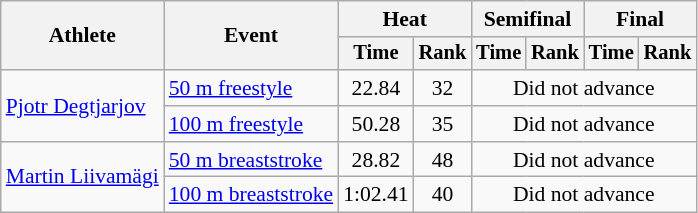<table class=wikitable style="font-size:90%">
<tr>
<th rowspan="2">Athlete</th>
<th rowspan="2">Event</th>
<th colspan="2">Heat</th>
<th colspan="2">Semifinal</th>
<th colspan="2">Final</th>
</tr>
<tr style="font-size:95%">
<th>Time</th>
<th>Rank</th>
<th>Time</th>
<th>Rank</th>
<th>Time</th>
<th>Rank</th>
</tr>
<tr align=center>
<td align=left rowspan=2><a href='#'>Pjotr Degtjarjov</a></td>
<td align=left><a href='#'>50 m freestyle</a></td>
<td>22.84</td>
<td>32</td>
<td colspan=4>Did not advance</td>
</tr>
<tr align=center>
<td align=left><a href='#'>100 m freestyle</a></td>
<td>50.28</td>
<td>35</td>
<td colspan=4>Did not advance</td>
</tr>
<tr align=center>
<td align=left rowspan=2><a href='#'>Martin Liivamägi</a></td>
<td align=left><a href='#'>50 m breaststroke</a></td>
<td>28.82</td>
<td>48</td>
<td colspan=4>Did not advance</td>
</tr>
<tr align=center>
<td align=left><a href='#'>100 m breaststroke</a></td>
<td>1:02.41</td>
<td>40</td>
<td colspan=4>Did not advance</td>
</tr>
</table>
